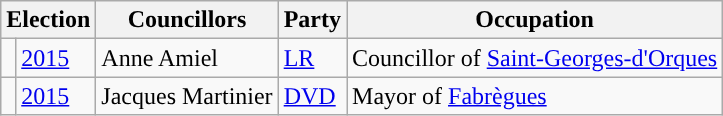<table class="wikitable">
<tr>
<th colspan="2">Election</th>
<th>Councillors</th>
<th>Party</th>
<th>Occupation</th>
</tr>
<tr>
<td style="background-color: "></td>
<td><a href='#'>2015</a></td>
<td>Anne Amiel</td>
<td><a href='#'>LR</a></td>
<td>Councillor of <a href='#'>Saint-Georges-d'Orques</a></td>
</tr>
<tr>
<td style="background-color: "></td>
<td><a href='#'>2015</a></td>
<td>Jacques Martinier</td>
<td><a href='#'>DVD</a></td>
<td>Mayor of <a href='#'>Fabrègues</a></td>
</tr>
</table>
